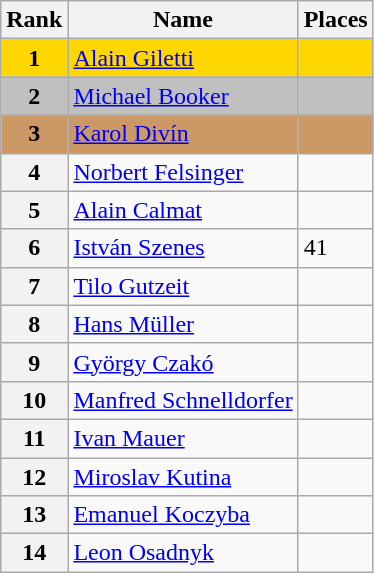<table class="wikitable">
<tr>
<th>Rank</th>
<th>Name</th>
<th>Places</th>
</tr>
<tr bgcolor="gold">
<td align="center"><strong>1</strong></td>
<td> <a href='#'>Alain Giletti</a></td>
<td></td>
</tr>
<tr bgcolor="silver">
<td align="center"><strong>2</strong></td>
<td> <a href='#'>Michael Booker</a></td>
<td></td>
</tr>
<tr bgcolor="cc9966">
<td align="center"><strong>3</strong></td>
<td> <a href='#'>Karol Divín</a></td>
<td></td>
</tr>
<tr>
<th>4</th>
<td> <a href='#'>Norbert Felsinger</a></td>
<td></td>
</tr>
<tr>
<th>5</th>
<td> <a href='#'>Alain Calmat</a></td>
<td></td>
</tr>
<tr>
<th>6</th>
<td> <a href='#'>István Szenes</a></td>
<td>41</td>
</tr>
<tr>
<th>7</th>
<td> <a href='#'>Tilo Gutzeit</a></td>
<td></td>
</tr>
<tr>
<th>8</th>
<td> <a href='#'>Hans Müller</a></td>
<td></td>
</tr>
<tr>
<th>9</th>
<td> <a href='#'>György Czakó</a></td>
<td></td>
</tr>
<tr>
<th>10</th>
<td> <a href='#'>Manfred Schnelldorfer</a></td>
<td></td>
</tr>
<tr>
<th>11</th>
<td> <a href='#'>Ivan Mauer</a></td>
<td></td>
</tr>
<tr>
<th>12</th>
<td> <a href='#'>Miroslav Kutina</a></td>
<td></td>
</tr>
<tr>
<th>13</th>
<td> <a href='#'>Emanuel Koczyba</a></td>
<td></td>
</tr>
<tr>
<th>14</th>
<td> <a href='#'>Leon Osadnyk</a></td>
<td></td>
</tr>
</table>
